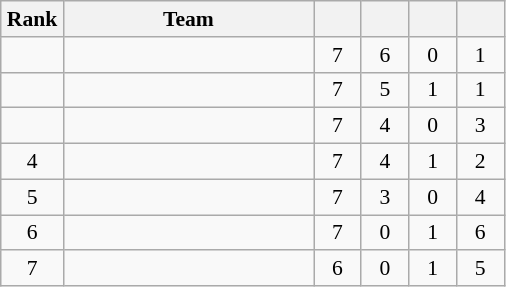<table class="wikitable" style="text-align: center; font-size:90% ">
<tr>
<th width=35>Rank</th>
<th width=160>Team</th>
<th width=25></th>
<th width=25></th>
<th width=25></th>
<th width=25></th>
</tr>
<tr>
<td></td>
<td align=left></td>
<td>7</td>
<td>6</td>
<td>0</td>
<td>1</td>
</tr>
<tr>
<td></td>
<td align=left></td>
<td>7</td>
<td>5</td>
<td>1</td>
<td>1</td>
</tr>
<tr>
<td></td>
<td align=left></td>
<td>7</td>
<td>4</td>
<td>0</td>
<td>3</td>
</tr>
<tr>
<td>4</td>
<td align=left></td>
<td>7</td>
<td>4</td>
<td>1</td>
<td>2</td>
</tr>
<tr>
<td>5</td>
<td align=left></td>
<td>7</td>
<td>3</td>
<td>0</td>
<td>4</td>
</tr>
<tr>
<td>6</td>
<td align=left></td>
<td>7</td>
<td>0</td>
<td>1</td>
<td>6</td>
</tr>
<tr>
<td>7</td>
<td align=left></td>
<td>6</td>
<td>0</td>
<td>1</td>
<td>5</td>
</tr>
</table>
